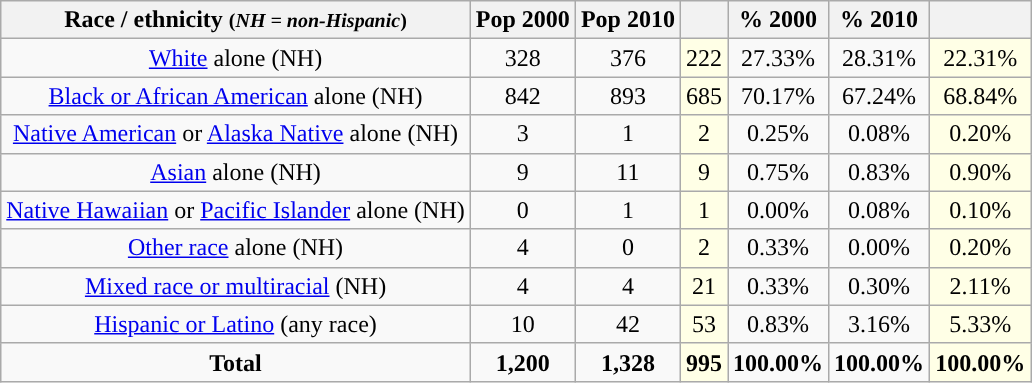<table class="wikitable" style="text-align:center;">
<tr>
<th>Race / ethnicity <small>(<em>NH = non-Hispanic</em>)</small></th>
<th>Pop 2000</th>
<th>Pop 2010</th>
<th></th>
<th>% 2000</th>
<th>% 2010</th>
<th></th>
</tr>
<tr>
<td><a href='#'>White</a> alone (NH)</td>
<td>328</td>
<td>376</td>
<td style='background: #ffffe6;'>222</td>
<td>27.33%</td>
<td>28.31%</td>
<td style='background: #ffffe6;'>22.31%</td>
</tr>
<tr>
<td><a href='#'>Black or African American</a> alone (NH)</td>
<td>842</td>
<td>893</td>
<td style='background: #ffffe6;'>685</td>
<td>70.17%</td>
<td>67.24%</td>
<td style='background: #ffffe6;'>68.84%</td>
</tr>
<tr>
<td><a href='#'>Native American</a> or <a href='#'>Alaska Native</a> alone (NH)</td>
<td>3</td>
<td>1</td>
<td style='background: #ffffe6;'>2</td>
<td>0.25%</td>
<td>0.08%</td>
<td style='background: #ffffe6;'>0.20%</td>
</tr>
<tr>
<td><a href='#'>Asian</a> alone (NH)</td>
<td>9</td>
<td>11</td>
<td style='background: #ffffe6;'>9</td>
<td>0.75%</td>
<td>0.83%</td>
<td style='background: #ffffe6;'>0.90%</td>
</tr>
<tr>
<td><a href='#'>Native Hawaiian</a> or <a href='#'>Pacific Islander</a> alone (NH)</td>
<td>0</td>
<td>1</td>
<td style='background: #ffffe6;'>1</td>
<td>0.00%</td>
<td>0.08%</td>
<td style='background: #ffffe6;'>0.10%</td>
</tr>
<tr>
<td><a href='#'>Other race</a> alone (NH)</td>
<td>4</td>
<td>0</td>
<td style='background: #ffffe6;'>2</td>
<td>0.33%</td>
<td>0.00%</td>
<td style='background: #ffffe6;'>0.20%</td>
</tr>
<tr>
<td><a href='#'>Mixed race or multiracial</a> (NH)</td>
<td>4</td>
<td>4</td>
<td style='background: #ffffe6;'>21</td>
<td>0.33%</td>
<td>0.30%</td>
<td style='background: #ffffe6;'>2.11%</td>
</tr>
<tr>
<td><a href='#'>Hispanic or Latino</a> (any race)</td>
<td>10</td>
<td>42</td>
<td style='background: #ffffe6;'>53</td>
<td>0.83%</td>
<td>3.16%</td>
<td style='background: #ffffe6;'>5.33%</td>
</tr>
<tr>
<td><strong>Total</strong></td>
<td><strong>1,200</strong></td>
<td><strong>1,328</strong></td>
<td style='background: #ffffe6;'><strong>995</strong></td>
<td><strong>100.00%</strong></td>
<td><strong>100.00%</strong></td>
<td style='background: #ffffe6;'><strong>100.00%</strong></td>
</tr>
</table>
